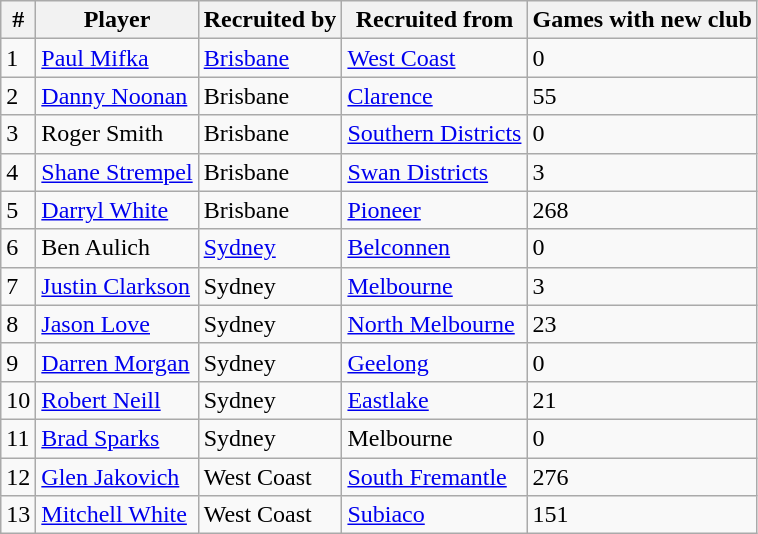<table class="wikitable sortable">
<tr>
<th>#</th>
<th>Player</th>
<th>Recruited by</th>
<th>Recruited from</th>
<th>Games with new club</th>
</tr>
<tr>
<td>1</td>
<td><a href='#'>Paul Mifka</a></td>
<td><a href='#'>Brisbane</a></td>
<td><a href='#'>West Coast</a></td>
<td>0</td>
</tr>
<tr>
<td>2</td>
<td><a href='#'>Danny Noonan</a></td>
<td>Brisbane</td>
<td><a href='#'>Clarence</a></td>
<td>55</td>
</tr>
<tr>
<td>3</td>
<td>Roger Smith</td>
<td>Brisbane</td>
<td><a href='#'>Southern Districts</a></td>
<td>0</td>
</tr>
<tr>
<td>4</td>
<td><a href='#'>Shane Strempel</a></td>
<td>Brisbane</td>
<td><a href='#'>Swan Districts</a></td>
<td>3</td>
</tr>
<tr>
<td>5</td>
<td><a href='#'>Darryl White</a></td>
<td>Brisbane</td>
<td><a href='#'>Pioneer</a></td>
<td>268</td>
</tr>
<tr>
<td>6</td>
<td>Ben Aulich</td>
<td><a href='#'>Sydney</a></td>
<td><a href='#'>Belconnen</a></td>
<td>0</td>
</tr>
<tr>
<td>7</td>
<td><a href='#'>Justin Clarkson</a></td>
<td>Sydney</td>
<td><a href='#'>Melbourne</a></td>
<td>3</td>
</tr>
<tr>
<td>8</td>
<td><a href='#'>Jason Love</a></td>
<td>Sydney</td>
<td><a href='#'>North Melbourne</a></td>
<td>23</td>
</tr>
<tr>
<td>9</td>
<td><a href='#'>Darren Morgan</a></td>
<td>Sydney</td>
<td><a href='#'>Geelong</a></td>
<td>0</td>
</tr>
<tr>
<td>10</td>
<td><a href='#'>Robert Neill</a></td>
<td>Sydney</td>
<td><a href='#'>Eastlake</a></td>
<td>21</td>
</tr>
<tr>
<td>11</td>
<td><a href='#'>Brad Sparks</a></td>
<td>Sydney</td>
<td>Melbourne</td>
<td>0</td>
</tr>
<tr>
<td>12</td>
<td><a href='#'>Glen Jakovich</a></td>
<td>West Coast</td>
<td><a href='#'>South Fremantle</a></td>
<td>276</td>
</tr>
<tr>
<td>13</td>
<td><a href='#'>Mitchell White</a></td>
<td>West Coast</td>
<td><a href='#'>Subiaco</a></td>
<td>151</td>
</tr>
</table>
